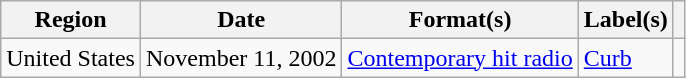<table class="wikitable">
<tr>
<th>Region</th>
<th>Date</th>
<th>Format(s)</th>
<th>Label(s)</th>
<th></th>
</tr>
<tr>
<td>United States</td>
<td>November 11, 2002</td>
<td><a href='#'>Contemporary hit radio</a></td>
<td><a href='#'>Curb</a></td>
<td></td>
</tr>
</table>
